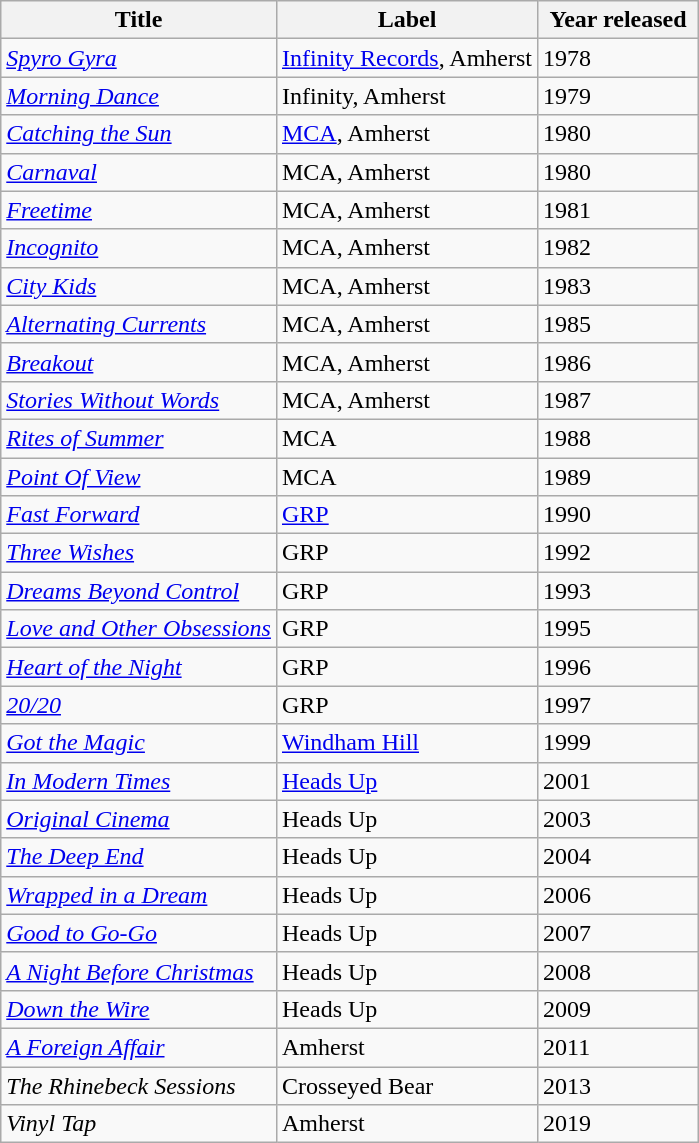<table class="wikitable">
<tr>
<th>Title</th>
<th>Label</th>
<th style="width:100px;">Year released</th>
</tr>
<tr>
<td align=left><em><a href='#'>Spyro Gyra</a></em></td>
<td align=left><a href='#'>Infinity Records</a>, Amherst</td>
<td>1978</td>
</tr>
<tr>
<td align=left><em><a href='#'>Morning Dance</a></em></td>
<td align=left>Infinity, Amherst</td>
<td>1979</td>
</tr>
<tr>
<td align=left><em><a href='#'>Catching the Sun</a></em></td>
<td align=left><a href='#'>MCA</a>, Amherst</td>
<td>1980</td>
</tr>
<tr>
<td align=left><em><a href='#'>Carnaval</a></em></td>
<td align=left>MCA, Amherst</td>
<td>1980</td>
</tr>
<tr>
<td align=left><em><a href='#'>Freetime</a></em></td>
<td align=left>MCA, Amherst</td>
<td>1981</td>
</tr>
<tr>
<td align=left><em><a href='#'>Incognito</a></em></td>
<td align=left>MCA, Amherst</td>
<td>1982</td>
</tr>
<tr>
<td align=left><em><a href='#'>City Kids</a></em></td>
<td align=left>MCA, Amherst</td>
<td>1983</td>
</tr>
<tr>
<td align=left><em><a href='#'>Alternating Currents</a></em></td>
<td align=left>MCA, Amherst</td>
<td>1985</td>
</tr>
<tr>
<td align=left><em><a href='#'>Breakout</a></em></td>
<td align=left>MCA, Amherst</td>
<td>1986</td>
</tr>
<tr>
<td align=left><em><a href='#'>Stories Without Words</a></em></td>
<td align=left>MCA, Amherst</td>
<td>1987</td>
</tr>
<tr>
<td align=left><em><a href='#'>Rites of Summer</a></em></td>
<td align=left>MCA</td>
<td>1988</td>
</tr>
<tr>
<td align=left><em><a href='#'>Point Of View</a></em></td>
<td align=left>MCA</td>
<td>1989</td>
</tr>
<tr>
<td align=left><em><a href='#'>Fast Forward</a></em></td>
<td align=left><a href='#'>GRP</a></td>
<td>1990</td>
</tr>
<tr>
<td align=left><em><a href='#'>Three Wishes</a></em></td>
<td align=left>GRP</td>
<td>1992</td>
</tr>
<tr>
<td align=left><em><a href='#'>Dreams Beyond Control</a></em></td>
<td align=left>GRP</td>
<td>1993</td>
</tr>
<tr>
<td align=left><em><a href='#'>Love and Other Obsessions</a></em></td>
<td align=left>GRP</td>
<td>1995</td>
</tr>
<tr>
<td align=left><em><a href='#'>Heart of the Night</a></em></td>
<td align=left>GRP</td>
<td>1996</td>
</tr>
<tr>
<td align=left><em><a href='#'>20/20</a></em></td>
<td align=left>GRP</td>
<td>1997</td>
</tr>
<tr>
<td align=left><em> <a href='#'>Got the Magic</a> </em></td>
<td align=left><a href='#'>Windham Hill</a></td>
<td>1999</td>
</tr>
<tr>
<td align=left><em><a href='#'>In Modern Times</a></em></td>
<td align=left><a href='#'>Heads Up</a></td>
<td>2001</td>
</tr>
<tr>
<td align=left><em><a href='#'>Original Cinema</a></em></td>
<td align=left>Heads Up</td>
<td>2003</td>
</tr>
<tr>
<td align=left><em><a href='#'>The Deep End</a></em></td>
<td align=left>Heads Up</td>
<td>2004</td>
</tr>
<tr>
<td align=left><em><a href='#'>Wrapped in a Dream</a></em></td>
<td align=left>Heads Up</td>
<td>2006</td>
</tr>
<tr>
<td align=left><em><a href='#'>Good to Go-Go</a></em></td>
<td align=left>Heads Up</td>
<td>2007</td>
</tr>
<tr>
<td align=left><em><a href='#'>A Night Before Christmas</a></em></td>
<td align=left>Heads Up</td>
<td>2008</td>
</tr>
<tr>
<td align=left><em><a href='#'>Down the Wire</a></em></td>
<td align=left>Heads Up</td>
<td>2009</td>
</tr>
<tr>
<td align=left><em><a href='#'>A Foreign Affair</a></em></td>
<td align=left>Amherst</td>
<td>2011</td>
</tr>
<tr>
<td align=left><em>The Rhinebeck Sessions</em></td>
<td align=left>Crosseyed Bear</td>
<td>2013</td>
</tr>
<tr>
<td align=left><em>Vinyl Tap</em></td>
<td align=left>Amherst</td>
<td>2019</td>
</tr>
</table>
